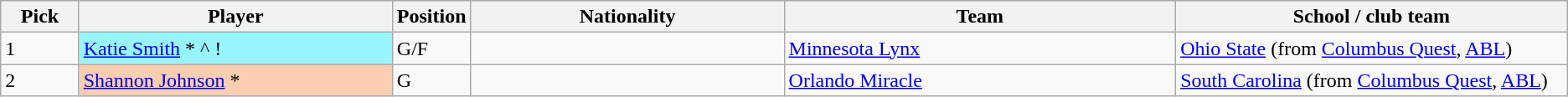<table class="wikitable">
<tr>
<th style="width:5%;">Pick</th>
<th style="width:20%;">Player</th>
<th style="width:5%;">Position</th>
<th style="width:20%;">Nationality</th>
<th style="width:25%;">Team</th>
<th style="width:25%;">School / club team</th>
</tr>
<tr>
<td>1</td>
<td bgcolor="#98f5ff"><a href='#'>Katie Smith</a> * ^ !</td>
<td>G/F</td>
<td></td>
<td><a href='#'>Minnesota Lynx</a></td>
<td><a href='#'>Ohio State</a> (from <a href='#'>Columbus Quest</a>, <a href='#'>ABL</a>)</td>
</tr>
<tr>
<td>2</td>
<td bgcolor="#FBCEB1"><a href='#'>Shannon Johnson</a> *</td>
<td>G</td>
<td></td>
<td><a href='#'>Orlando Miracle</a></td>
<td><a href='#'>South Carolina</a>  (from <a href='#'>Columbus Quest</a>, <a href='#'>ABL</a>)</td>
</tr>
</table>
